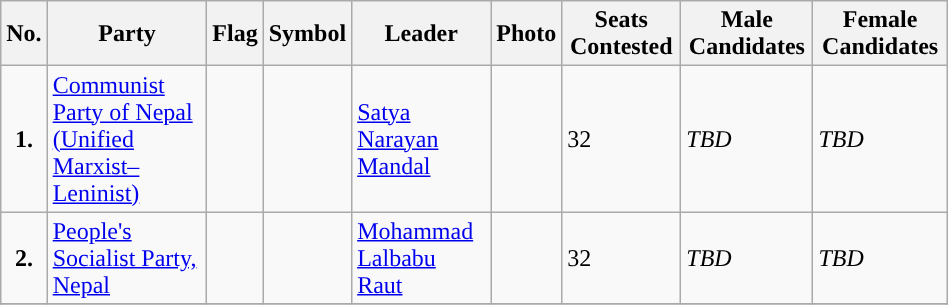<table class="wikitable" width="50%">
<tr>
<th>No.</th>
<th>Party</th>
<th>Flag</th>
<th>Symbol</th>
<th>Leader</th>
<th>Photo</th>
<th>Seats Contested</th>
<th>Male Candidates</th>
<th>Female Candidates</th>
</tr>
<tr>
<td style="text-align:center; background:"><strong>1.</strong></td>
<td><a href='#'>Communist Party of Nepal (Unified Marxist–Leninist)</a></td>
<td></td>
<td></td>
<td><a href='#'>Satya Narayan Mandal</a></td>
<td></td>
<td>32</td>
<td><em>TBD</em></td>
<td><em>TBD</em></td>
</tr>
<tr>
<td style="text-align:center; background:"><strong>2.</strong></td>
<td><a href='#'>People's Socialist Party, Nepal</a></td>
<td></td>
<td></td>
<td><a href='#'>Mohammad Lalbabu Raut</a></td>
<td></td>
<td>32</td>
<td><em>TBD</em></td>
<td><em>TBD</em></td>
</tr>
<tr>
</tr>
</table>
